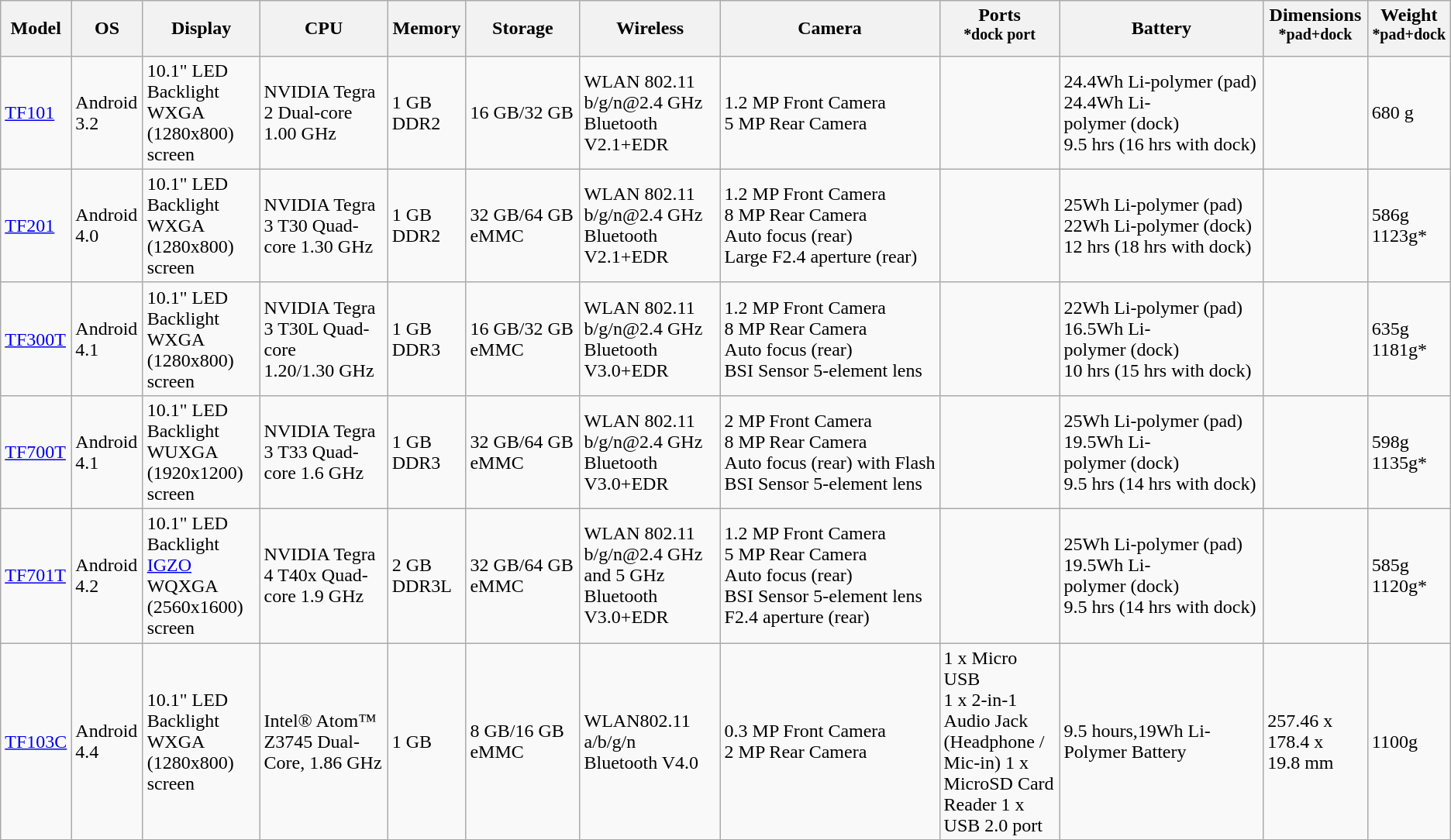<table class="wikitable">
<tr>
<th>Model</th>
<th>OS</th>
<th>Display</th>
<th>CPU</th>
<th>Memory</th>
<th>Storage</th>
<th>Wireless</th>
<th>Camera</th>
<th>Ports <div><sup>*dock port</sup></div></th>
<th>Battery</th>
<th>Dimensions <div><sup>*pad+dock</sup></div></th>
<th>Weight <div><sup>*pad+dock</sup></div></th>
</tr>
<tr>
<td><a href='#'>TF101</a></td>
<td>Android 3.2</td>
<td>10.1" LED Backlight WXGA (1280x800) screen</td>
<td>NVIDIA Tegra 2 Dual-core 1.00 GHz</td>
<td>1 GB DDR2</td>
<td>16 GB/32 GB</td>
<td>WLAN 802.11 b/g/n@2.4 GHz Bluetooth V2.1+EDR</td>
<td>1.2 MP Front Camera<br>5 MP Rear Camera</td>
<td><br><br><br><br><br></td>
<td>24.4Wh Li-polymer (pad)<br>24.4Wh Li-polymer (dock)<br>9.5 hrs (16 hrs with dock)</td>
<td></td>
<td>680 g</td>
</tr>
<tr>
<td><a href='#'>TF201</a></td>
<td>Android 4.0</td>
<td>10.1" LED Backlight WXGA (1280x800) screen</td>
<td>NVIDIA Tegra 3 T30 Quad-core 1.30 GHz</td>
<td>1 GB DDR2</td>
<td>32 GB/64 GB eMMC</td>
<td>WLAN 802.11 b/g/n@2.4 GHz Bluetooth V2.1+EDR</td>
<td>1.2 MP Front Camera<br>8 MP Rear Camera<br>Auto focus (rear)<br>Large F2.4 aperture (rear)</td>
<td><br><br><br><br></td>
<td>25Wh Li-polymer (pad)<br>22Wh Li-polymer (dock)<br>12 hrs (18 hrs with dock)</td>
<td><br></td>
<td>586g 1123g*</td>
</tr>
<tr>
<td><a href='#'>TF300T</a></td>
<td>Android 4.1</td>
<td>10.1" LED Backlight WXGA (1280x800) screen</td>
<td>NVIDIA Tegra 3 T30L Quad-core 1.20/1.30 GHz</td>
<td>1 GB DDR3</td>
<td>16 GB/32 GB eMMC</td>
<td>WLAN 802.11 b/g/n@2.4 GHz Bluetooth V3.0+EDR</td>
<td>1.2 MP Front Camera<br>8 MP Rear Camera<br>Auto focus (rear)<br>BSI Sensor 5-element lens</td>
<td><br><br><br><br></td>
<td>22Wh Li-polymer (pad)<br>16.5Wh Li-polymer (dock)<br>10 hrs (15 hrs with dock)</td>
<td><br></td>
<td>635g 1181g*</td>
</tr>
<tr>
<td><a href='#'>TF700T</a></td>
<td>Android 4.1</td>
<td>10.1" LED Backlight WUXGA (1920x1200) screen</td>
<td>NVIDIA Tegra 3 T33 Quad-core 1.6 GHz</td>
<td>1 GB DDR3</td>
<td>32 GB/64 GB eMMC</td>
<td>WLAN 802.11 b/g/n@2.4 GHz Bluetooth V3.0+EDR</td>
<td>2 MP Front Camera<br>8 MP Rear Camera<br>Auto focus (rear) with Flash<br>BSI Sensor 5-element lens</td>
<td><br><br><br><br></td>
<td>25Wh Li-polymer (pad)<br>19.5Wh Li-polymer (dock)<br>9.5 hrs (14 hrs with dock)</td>
<td><br></td>
<td>598g 1135g*</td>
</tr>
<tr>
<td><a href='#'>TF701T</a></td>
<td>Android 4.2</td>
<td>10.1" LED Backlight <a href='#'>IGZO</a> WQXGA (2560x1600) screen</td>
<td>NVIDIA Tegra 4 T40x Quad-core 1.9 GHz</td>
<td>2 GB DDR3L</td>
<td>32 GB/64 GB eMMC</td>
<td>WLAN 802.11 b/g/n@2.4 GHz and 5 GHz Bluetooth V3.0+EDR</td>
<td>1.2 MP Front Camera<br>5 MP Rear Camera<br>Auto focus (rear) <br>BSI Sensor 5-element lens<br>F2.4 aperture (rear) <br></td>
<td><br><br><br><br></td>
<td>25Wh Li-polymer (pad)<br>19.5Wh Li-polymer (dock)<br>9.5 hrs (14 hrs with dock)</td>
<td><br></td>
<td>585g 1120g*</td>
</tr>
<tr>
<td><a href='#'>TF103C</a></td>
<td>Android 4.4</td>
<td>10.1" LED Backlight WXGA (1280x800) screen</td>
<td>Intel® Atom™ Z3745 Dual-Core, 1.86 GHz</td>
<td>1 GB</td>
<td>8 GB/16 GB eMMC</td>
<td>WLAN802.11 a/b/g/n<br>Bluetooth V4.0</td>
<td>0.3 MP Front Camera<br>2 MP Rear Camera</td>
<td>1 x Micro USB<br>1 x 2-in-1 Audio Jack (Headphone / Mic-in)
1 x MicroSD Card Reader
1 x USB 2.0 port</td>
<td>9.5 hours,19Wh Li-Polymer Battery</td>
<td>257.46 x 178.4 x 19.8 mm</td>
<td>1100g</td>
</tr>
</table>
